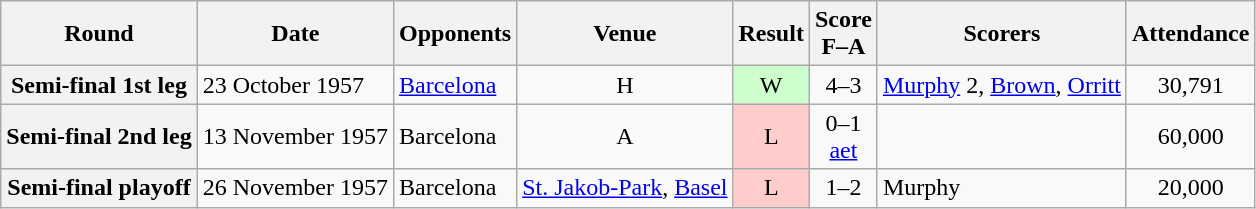<table class="wikitable plainrowheaders" style="text-align:center">
<tr>
<th scope="col">Round</th>
<th scope="col">Date</th>
<th scope="col">Opponents</th>
<th scope="col">Venue</th>
<th scope="col">Result</th>
<th scope="col">Score<br>F–A</th>
<th scope="col">Scorers</th>
<th scope="col">Attendance</th>
</tr>
<tr>
<th scope="row">Semi-final 1st leg</th>
<td align="left">23 October 1957</td>
<td align="left"><a href='#'>Barcelona</a></td>
<td>H</td>
<td style=background:#cfc>W</td>
<td>4–3</td>
<td align="left"><a href='#'>Murphy</a> 2, <a href='#'>Brown</a>, <a href='#'>Orritt</a></td>
<td>30,791</td>
</tr>
<tr>
<th scope="row">Semi-final 2nd leg</th>
<td align="left">13 November 1957</td>
<td align="left">Barcelona</td>
<td>A</td>
<td style=background:#fcc>L</td>
<td>0–1<br><a href='#'>aet</a></td>
<td align="left"></td>
<td>60,000</td>
</tr>
<tr>
<th scope="row">Semi-final playoff</th>
<td align="left">26 November 1957</td>
<td align="left">Barcelona</td>
<td><a href='#'>St. Jakob-Park</a>, <a href='#'>Basel</a></td>
<td style=background:#fcc>L</td>
<td>1–2</td>
<td align="left">Murphy</td>
<td>20,000</td>
</tr>
</table>
